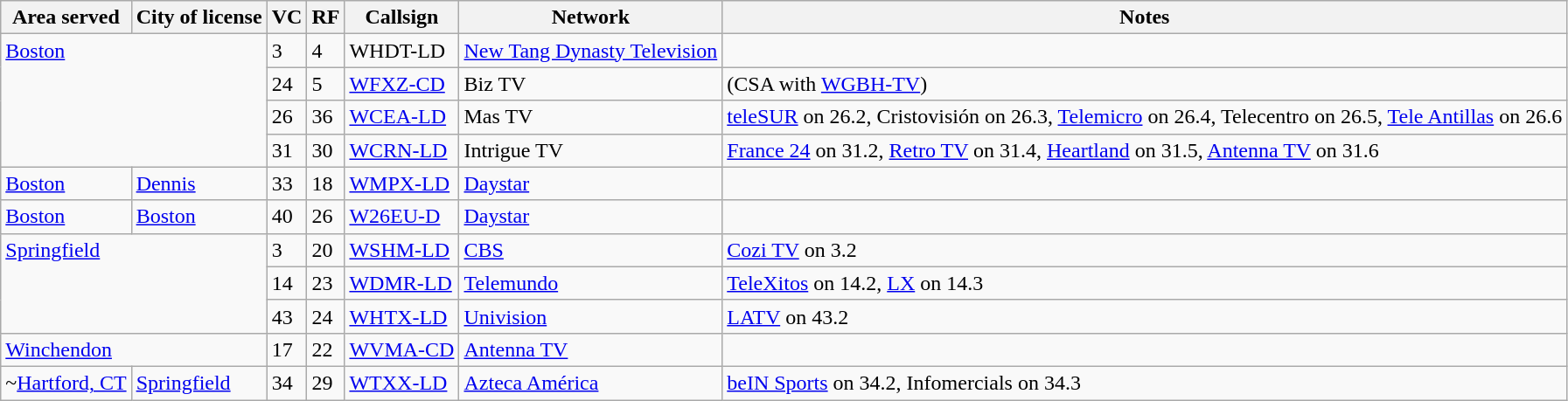<table class="sortable wikitable" style="margin: 1em 1em 1em 0; background: #f9f9f9;">
<tr>
<th>Area served</th>
<th>City of license</th>
<th>VC</th>
<th>RF</th>
<th>Callsign</th>
<th>Network</th>
<th class="unsortable">Notes</th>
</tr>
<tr style="vertical-align: top; text-align: left;">
<td colspan="2" rowspan="4"><a href='#'>Boston</a></td>
<td>3</td>
<td>4</td>
<td>WHDT-LD</td>
<td><a href='#'>New Tang Dynasty Television</a></td>
<td></td>
</tr>
<tr style="vertical-align: top; text-align: left;">
<td>24</td>
<td>5</td>
<td><a href='#'>WFXZ-CD</a></td>
<td>Biz TV</td>
<td>(CSA with <a href='#'>WGBH-TV</a>)</td>
</tr>
<tr style="vertical-align: top; text-align: left;">
<td>26</td>
<td>36</td>
<td><a href='#'>WCEA-LD</a></td>
<td>Mas TV</td>
<td><a href='#'>teleSUR</a> on 26.2, Cristovisión on 26.3, <a href='#'>Telemicro</a> on 26.4, Telecentro on 26.5, <a href='#'>Tele Antillas</a> on 26.6</td>
</tr>
<tr style="vertical-align: top; text-align: left;">
<td>31</td>
<td>30</td>
<td><a href='#'>WCRN-LD</a></td>
<td>Intrigue TV</td>
<td><a href='#'>France 24</a> on 31.2, <a href='#'>Retro TV</a> on 31.4, <a href='#'>Heartland</a> on 31.5, <a href='#'>Antenna TV</a> on 31.6</td>
</tr>
<tr style="vertical-align: top; text-align: left;">
<td><a href='#'>Boston</a></td>
<td><a href='#'>Dennis</a></td>
<td>33</td>
<td>18</td>
<td><a href='#'>WMPX-LD</a></td>
<td><a href='#'>Daystar</a></td>
<td></td>
</tr>
<tr style="vertical-align: top; text-align: left;">
<td><a href='#'>Boston</a></td>
<td><a href='#'>Boston</a></td>
<td>40</td>
<td>26</td>
<td><a href='#'>W26EU-D</a></td>
<td><a href='#'>Daystar</a></td>
<td></td>
</tr>
<tr style="vertical-align: top; text-align: left;">
<td colspan="2" rowspan="3"><a href='#'>Springfield</a></td>
<td>3</td>
<td>20</td>
<td><a href='#'>WSHM-LD</a></td>
<td><a href='#'>CBS</a></td>
<td><a href='#'>Cozi TV</a> on 3.2</td>
</tr>
<tr style="vertical-align: top; text-align: left;">
<td>14</td>
<td>23</td>
<td><a href='#'>WDMR-LD</a></td>
<td><a href='#'>Telemundo</a></td>
<td><a href='#'>TeleXitos</a> on 14.2, <a href='#'>LX</a> on 14.3</td>
</tr>
<tr style="vertical-align: top; text-align: left;">
<td>43</td>
<td>24</td>
<td><a href='#'>WHTX-LD</a></td>
<td><a href='#'>Univision</a></td>
<td><a href='#'>LATV</a> on 43.2</td>
</tr>
<tr style="vertical-align: top; text-align: left;">
<td colspan="2"><a href='#'>Winchendon</a></td>
<td>17</td>
<td>22</td>
<td><a href='#'>WVMA-CD</a></td>
<td><a href='#'>Antenna TV</a></td>
<td></td>
</tr>
<tr style="vertical-align: top; text-align: left;">
<td>~<a href='#'>Hartford, CT</a></td>
<td><a href='#'>Springfield</a></td>
<td>34</td>
<td>29</td>
<td><a href='#'>WTXX-LD</a></td>
<td><a href='#'>Azteca América</a></td>
<td><a href='#'>beIN Sports</a> on 34.2, Infomercials on 34.3</td>
</tr>
</table>
